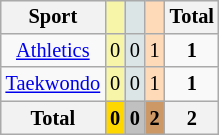<table class=wikitable style=font-size:85%;float:right;text-align:center>
<tr>
<th>Sport</th>
<td bgcolor=F7F6A8></td>
<td bgcolor=DCE5E5></td>
<td bgcolor=FFDAB9></td>
<th>Total</th>
</tr>
<tr>
<td><a href='#'>Athletics</a></td>
<td style="background:#F7F6A8;">0</td>
<td style="background:#DCE5E5;">0</td>
<td style="background:#FFDAB9;">1</td>
<td><strong>1</strong></td>
</tr>
<tr>
<td><a href='#'>Taekwondo</a></td>
<td style="background:#F7F6A8;">0</td>
<td style="background:#DCE5E5;">0</td>
<td style="background:#FFDAB9;">1</td>
<td><strong>1</strong></td>
</tr>
<tr>
<th>Total</th>
<th style=background:gold>0</th>
<th style=background:silver>0</th>
<th style=background:#c96>2</th>
<th>2</th>
</tr>
</table>
